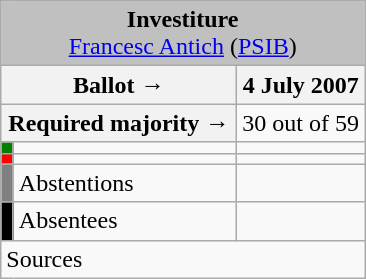<table class="wikitable" style="text-align:center;">
<tr>
<td colspan="3" align="center" bgcolor="#C0C0C0"><strong>Investiture</strong><br><a href='#'>Francesc Antich</a> (<a href='#'>PSIB</a>)</td>
</tr>
<tr>
<th colspan="2" width="150px">Ballot →</th>
<th>4 July 2007</th>
</tr>
<tr>
<th colspan="2">Required majority →</th>
<td>30 out of 59 </td>
</tr>
<tr>
<th width="1px" style="background:green;"></th>
<td align="left"></td>
<td></td>
</tr>
<tr>
<th style="color:inherit;background:red;"></th>
<td align="left"></td>
<td></td>
</tr>
<tr>
<th style="color:inherit;background:gray;"></th>
<td align="left"><span>Abstentions</span></td>
<td></td>
</tr>
<tr>
<th style="color:inherit;background:black;"></th>
<td align="left"><span>Absentees</span></td>
<td></td>
</tr>
<tr>
<td align="left" colspan="3">Sources</td>
</tr>
</table>
